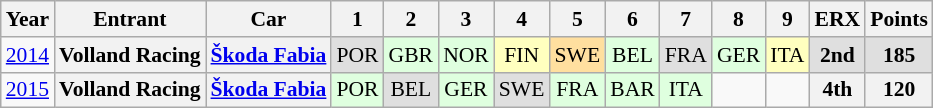<table class="wikitable" border="1" style="text-align:center; font-size:90%;">
<tr valign="top">
<th>Year</th>
<th>Entrant</th>
<th>Car</th>
<th>1</th>
<th>2</th>
<th>3</th>
<th>4</th>
<th>5</th>
<th>6</th>
<th>7</th>
<th>8</th>
<th>9</th>
<th>ERX</th>
<th>Points</th>
</tr>
<tr>
<td><a href='#'>2014</a></td>
<th>Volland Racing</th>
<th><a href='#'>Škoda Fabia</a></th>
<td style="background:#DFDFDF;">POR<br></td>
<td style="background:#DFFFDF;">GBR<br></td>
<td style="background:#DFFFDF;">NOR<br></td>
<td style="background:#FFFFBF;">FIN<br></td>
<td style="background:#FFDF9F;">SWE<br></td>
<td style="background:#DFFFDF;">BEL<br></td>
<td style="background:#DFDFDF;">FRA<br></td>
<td style="background:#DFFFDF;">GER<br></td>
<td style="background:#FFFFBF;">ITA<br></td>
<th style="background:#DFDFDF;">2nd</th>
<th style="background:#DFDFDF;">185</th>
</tr>
<tr>
<td><a href='#'>2015</a></td>
<th>Volland Racing</th>
<th><a href='#'>Škoda Fabia</a></th>
<td style="background:#DFFFDF;">POR<br></td>
<td style="background:#DFDFDF;">BEL<br></td>
<td style="background:#DFFFDF;">GER<br></td>
<td style="background:#DFDFDF;">SWE<br></td>
<td style="background:#DFFFDF;">FRA<br></td>
<td style="background:#DFFFDF;">BAR<br></td>
<td style="background:#DFFFDF;">ITA<br></td>
<td></td>
<td></td>
<th>4th</th>
<th>120</th>
</tr>
</table>
